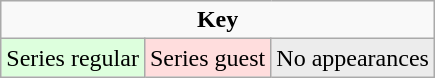<table class="wikitable">
<tr>
<td colspan="3" align=center><strong>Key</strong></td>
</tr>
<tr>
<td style="background: #dfd">Series regular</td>
<td style="background: #fdd">Series guest</td>
<td style="background: #ececec">No appearances</td>
</tr>
</table>
